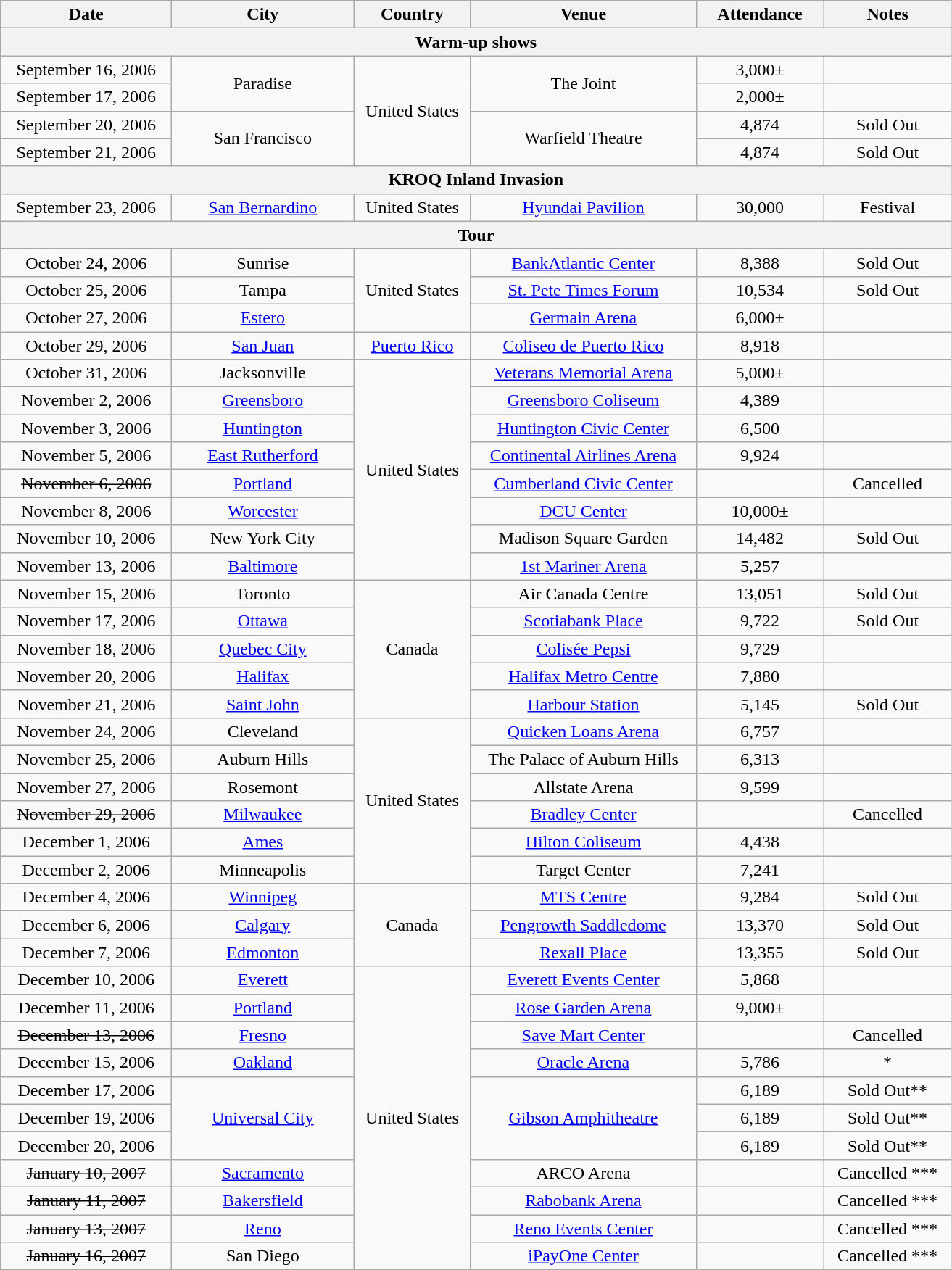<table class="wikitable" style="text-align:center;">
<tr>
<th style="width:150px;">Date</th>
<th style="width:160px;">City</th>
<th style="width:100px;">Country</th>
<th style="width:200px;">Venue</th>
<th style="width:110px;">Attendance</th>
<th style="width:110px;">Notes</th>
</tr>
<tr>
<th colspan="6">Warm-up shows</th>
</tr>
<tr>
<td>September 16, 2006</td>
<td rowspan="2">Paradise</td>
<td rowspan="4">United States</td>
<td rowspan="2">The Joint</td>
<td>3,000±</td>
<td></td>
</tr>
<tr>
<td>September 17, 2006</td>
<td>2,000±</td>
<td></td>
</tr>
<tr>
<td>September 20, 2006</td>
<td rowspan="2">San Francisco</td>
<td rowspan="2">Warfield Theatre</td>
<td>4,874</td>
<td>Sold Out</td>
</tr>
<tr>
<td>September 21, 2006</td>
<td>4,874</td>
<td>Sold Out</td>
</tr>
<tr>
<th colspan="6">KROQ Inland Invasion</th>
</tr>
<tr>
<td>September 23, 2006</td>
<td><a href='#'>San Bernardino</a></td>
<td>United States</td>
<td><a href='#'>Hyundai Pavilion</a></td>
<td>30,000</td>
<td>Festival</td>
</tr>
<tr>
<th colspan="6">Tour</th>
</tr>
<tr>
<td>October 24, 2006</td>
<td>Sunrise</td>
<td rowspan="3">United States</td>
<td><a href='#'>BankAtlantic Center</a></td>
<td>8,388</td>
<td>Sold Out</td>
</tr>
<tr>
<td>October 25, 2006</td>
<td>Tampa</td>
<td><a href='#'>St. Pete Times Forum</a></td>
<td>10,534</td>
<td>Sold Out</td>
</tr>
<tr>
<td>October 27, 2006</td>
<td><a href='#'>Estero</a></td>
<td><a href='#'>Germain Arena</a></td>
<td>6,000±</td>
<td></td>
</tr>
<tr>
<td>October 29, 2006</td>
<td><a href='#'>San Juan</a></td>
<td><a href='#'>Puerto Rico</a></td>
<td><a href='#'>Coliseo de Puerto Rico</a></td>
<td>8,918</td>
<td></td>
</tr>
<tr>
<td>October 31, 2006</td>
<td>Jacksonville</td>
<td rowspan="8">United States</td>
<td><a href='#'>Veterans Memorial Arena</a></td>
<td>5,000±</td>
<td></td>
</tr>
<tr>
<td>November 2, 2006</td>
<td><a href='#'>Greensboro</a></td>
<td><a href='#'>Greensboro Coliseum</a></td>
<td>4,389</td>
<td></td>
</tr>
<tr>
<td>November 3, 2006</td>
<td><a href='#'>Huntington</a></td>
<td><a href='#'>Huntington Civic Center</a></td>
<td>6,500</td>
<td></td>
</tr>
<tr>
<td>November 5, 2006</td>
<td><a href='#'>East Rutherford</a></td>
<td><a href='#'>Continental Airlines Arena</a></td>
<td>9,924</td>
<td></td>
</tr>
<tr>
<td><s>November 6, 2006</s></td>
<td><a href='#'>Portland</a></td>
<td><a href='#'>Cumberland Civic Center</a></td>
<td></td>
<td>Cancelled</td>
</tr>
<tr>
<td>November 8, 2006</td>
<td><a href='#'>Worcester</a></td>
<td><a href='#'>DCU Center</a></td>
<td>10,000±</td>
<td></td>
</tr>
<tr>
<td>November 10, 2006</td>
<td>New York City</td>
<td>Madison Square Garden</td>
<td>14,482</td>
<td>Sold Out</td>
</tr>
<tr>
<td>November 13, 2006</td>
<td><a href='#'>Baltimore</a></td>
<td><a href='#'>1st Mariner Arena</a></td>
<td>5,257</td>
<td></td>
</tr>
<tr>
<td>November 15, 2006</td>
<td>Toronto</td>
<td rowspan="5">Canada</td>
<td>Air Canada Centre</td>
<td>13,051</td>
<td>Sold Out</td>
</tr>
<tr>
<td>November 17, 2006</td>
<td><a href='#'>Ottawa</a></td>
<td><a href='#'>Scotiabank Place</a></td>
<td>9,722</td>
<td>Sold Out</td>
</tr>
<tr>
<td>November 18, 2006</td>
<td><a href='#'>Quebec City</a></td>
<td><a href='#'>Colisée Pepsi</a></td>
<td>9,729</td>
<td></td>
</tr>
<tr>
<td>November 20, 2006</td>
<td><a href='#'>Halifax</a></td>
<td><a href='#'>Halifax Metro Centre</a></td>
<td>7,880</td>
<td></td>
</tr>
<tr>
<td>November 21, 2006</td>
<td><a href='#'>Saint John</a></td>
<td><a href='#'>Harbour Station</a></td>
<td>5,145</td>
<td>Sold Out</td>
</tr>
<tr>
<td>November 24, 2006</td>
<td>Cleveland</td>
<td rowspan="6">United States</td>
<td><a href='#'>Quicken Loans Arena</a></td>
<td>6,757</td>
<td></td>
</tr>
<tr>
<td>November 25, 2006</td>
<td>Auburn Hills</td>
<td>The Palace of Auburn Hills</td>
<td>6,313</td>
<td></td>
</tr>
<tr>
<td>November 27, 2006</td>
<td>Rosemont</td>
<td>Allstate Arena</td>
<td>9,599</td>
<td></td>
</tr>
<tr>
<td><s>November 29, 2006</s></td>
<td><a href='#'>Milwaukee</a></td>
<td><a href='#'>Bradley Center</a></td>
<td></td>
<td>Cancelled</td>
</tr>
<tr>
<td>December 1, 2006</td>
<td><a href='#'>Ames</a></td>
<td><a href='#'>Hilton Coliseum</a></td>
<td>4,438</td>
<td></td>
</tr>
<tr>
<td>December 2, 2006</td>
<td>Minneapolis</td>
<td>Target Center</td>
<td>7,241</td>
<td></td>
</tr>
<tr>
<td>December 4, 2006</td>
<td><a href='#'>Winnipeg</a></td>
<td rowspan="3">Canada</td>
<td><a href='#'>MTS Centre</a></td>
<td>9,284</td>
<td>Sold Out</td>
</tr>
<tr>
<td>December 6, 2006</td>
<td><a href='#'>Calgary</a></td>
<td><a href='#'>Pengrowth Saddledome</a></td>
<td>13,370</td>
<td>Sold Out</td>
</tr>
<tr>
<td>December 7, 2006</td>
<td><a href='#'>Edmonton</a></td>
<td><a href='#'>Rexall Place</a></td>
<td>13,355</td>
<td>Sold Out</td>
</tr>
<tr>
<td>December 10, 2006</td>
<td><a href='#'>Everett</a></td>
<td rowspan="11">United States</td>
<td><a href='#'>Everett Events Center</a></td>
<td>5,868</td>
<td></td>
</tr>
<tr>
<td>December 11, 2006</td>
<td><a href='#'>Portland</a></td>
<td><a href='#'>Rose Garden Arena</a></td>
<td>9,000±</td>
<td></td>
</tr>
<tr>
<td><s>December 13, 2006</s></td>
<td><a href='#'>Fresno</a></td>
<td><a href='#'>Save Mart Center</a></td>
<td></td>
<td>Cancelled</td>
</tr>
<tr>
<td>December 15, 2006</td>
<td><a href='#'>Oakland</a></td>
<td><a href='#'>Oracle Arena</a></td>
<td>5,786</td>
<td>*</td>
</tr>
<tr>
<td>December 17, 2006</td>
<td rowspan="3"><a href='#'>Universal City</a></td>
<td rowspan="3"><a href='#'>Gibson Amphitheatre</a></td>
<td>6,189</td>
<td>Sold Out**</td>
</tr>
<tr>
<td>December 19, 2006</td>
<td>6,189</td>
<td>Sold Out**</td>
</tr>
<tr>
<td>December 20, 2006</td>
<td>6,189</td>
<td>Sold Out**</td>
</tr>
<tr>
<td><s>January 10, 2007</s></td>
<td><a href='#'>Sacramento</a></td>
<td>ARCO Arena</td>
<td></td>
<td>Cancelled ***</td>
</tr>
<tr>
<td><s>January 11, 2007</s></td>
<td><a href='#'>Bakersfield</a></td>
<td><a href='#'>Rabobank Arena</a></td>
<td></td>
<td>Cancelled ***</td>
</tr>
<tr>
<td><s>January 13, 2007</s></td>
<td><a href='#'>Reno</a></td>
<td><a href='#'>Reno Events Center</a></td>
<td></td>
<td>Cancelled ***</td>
</tr>
<tr>
<td><s>January 16, 2007</s></td>
<td>San Diego</td>
<td><a href='#'>iPayOne Center</a></td>
<td></td>
<td>Cancelled ***</td>
</tr>
</table>
